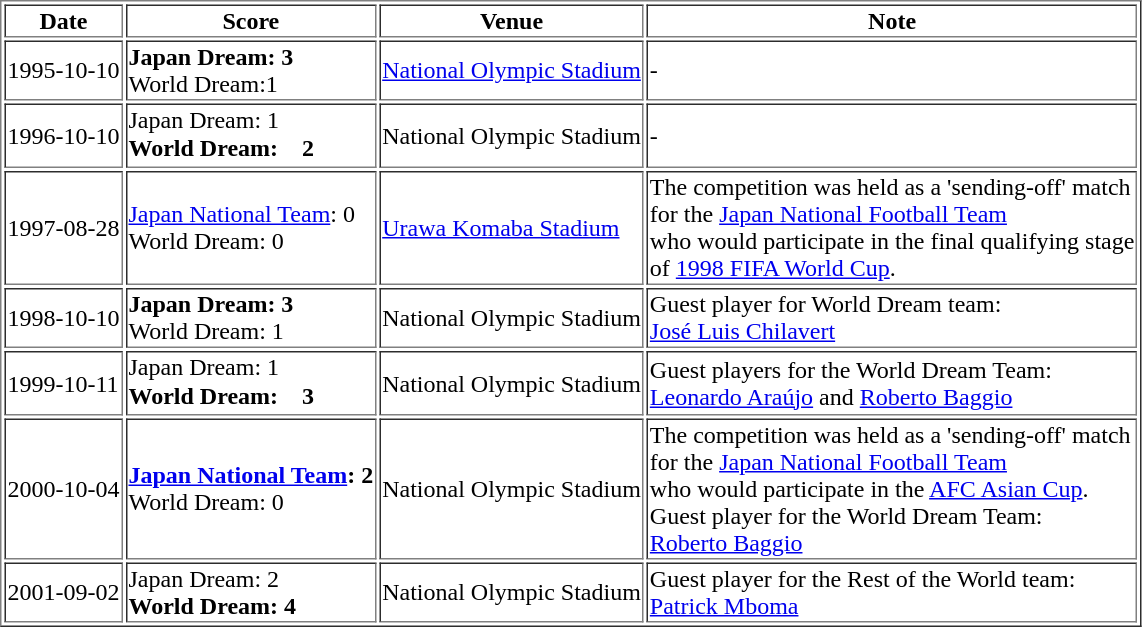<table border=1>
<tr>
<th>Date</th>
<th>Score</th>
<th>Venue</th>
<th>Note</th>
</tr>
<tr>
<td>1995-10-10</td>
<td><strong>Japan Dream: 3</strong><br>World Dream:1</td>
<td><a href='#'>National Olympic Stadium</a></td>
<td>-</td>
</tr>
<tr>
<td>1996-10-10</td>
<td>Japan Dream: 1<br><strong>World Dream:　2</strong></td>
<td>National Olympic Stadium</td>
<td>-</td>
</tr>
<tr>
<td>1997-08-28</td>
<td><a href='#'>Japan National Team</a>: 0<br>World Dream: 0</td>
<td><a href='#'>Urawa Komaba Stadium</a></td>
<td>The competition was held as a 'sending-off' match<br>for the <a href='#'>Japan National Football Team</a><br>who would participate in the final qualifying stage<br>of <a href='#'>1998 FIFA World Cup</a>.</td>
</tr>
<tr>
<td>1998-10-10</td>
<td><strong>Japan Dream: 3</strong><br>World Dream: 1</td>
<td>National Olympic Stadium</td>
<td>Guest player for World Dream team:<br>  <a href='#'>José Luis Chilavert</a></td>
</tr>
<tr>
<td>1999-10-11</td>
<td>Japan Dream: 1<br><strong>World Dream:　3</strong></td>
<td>National Olympic Stadium</td>
<td>Guest players for the World Dream Team:<br>  <a href='#'>Leonardo Araújo</a> and  <a href='#'>Roberto Baggio</a></td>
</tr>
<tr>
<td>2000-10-04</td>
<td><strong><a href='#'>Japan National Team</a>: 2</strong><br>World Dream: 0</td>
<td>National Olympic Stadium</td>
<td>The competition was held as a 'sending-off' match<br>for the <a href='#'>Japan National Football Team</a><br>who would participate in the <a href='#'>AFC Asian Cup</a>.<br>Guest player for the World Dream Team:<br>  <a href='#'>Roberto Baggio</a></td>
</tr>
<tr>
<td>2001-09-02</td>
<td>Japan Dream: 2<br><strong>World Dream: 4</strong></td>
<td>National Olympic Stadium</td>
<td>Guest player for the Rest of the World team:<br>  <a href='#'>Patrick Mboma</a></td>
</tr>
</table>
